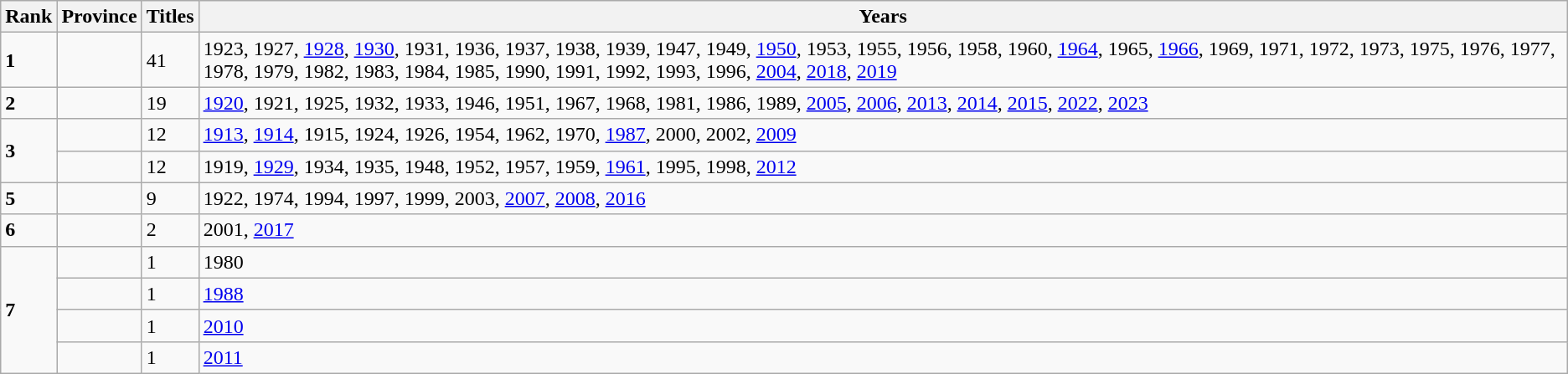<table class="wikitable">
<tr>
<th>Rank</th>
<th>Province</th>
<th>Titles</th>
<th>Years</th>
</tr>
<tr>
<td><strong>1</strong></td>
<td style="text-align:left;"></td>
<td>41</td>
<td>1923, 1927, <a href='#'>1928</a>, <a href='#'>1930</a>, 1931, 1936, 1937, 1938, 1939, 1947, 1949, <a href='#'>1950</a>, 1953, 1955, 1956, 1958, 1960, <a href='#'>1964</a>, 1965, <a href='#'>1966</a>, 1969, 1971, 1972, 1973, 1975, 1976, 1977, 1978, 1979, 1982, 1983, 1984, 1985, 1990, 1991, 1992, 1993, 1996, <a href='#'>2004</a>, <a href='#'>2018</a>, <a href='#'>2019</a></td>
</tr>
<tr>
<td><strong>2</strong></td>
<td style="text-align:left;"></td>
<td>19</td>
<td><a href='#'>1920</a>, 1921, 1925, 1932, 1933, 1946, 1951, 1967, 1968, 1981, 1986, 1989, <a href='#'>2005</a>, <a href='#'>2006</a>, <a href='#'>2013</a>, <a href='#'>2014</a>, <a href='#'>2015</a>, <a href='#'>2022</a>, <a href='#'>2023</a></td>
</tr>
<tr>
<td rowspan="2"><strong>3</strong></td>
<td style="text-align:left;"></td>
<td>12</td>
<td><a href='#'>1913</a>, <a href='#'>1914</a>, 1915, 1924, 1926, 1954, 1962, 1970, <a href='#'>1987</a>, 2000, 2002, <a href='#'>2009</a></td>
</tr>
<tr>
<td style="text-align:left;"></td>
<td>12</td>
<td>1919, <a href='#'>1929</a>, 1934, 1935, 1948, 1952, 1957, 1959, <a href='#'>1961</a>, 1995, 1998, <a href='#'>2012</a></td>
</tr>
<tr>
<td><strong>5</strong></td>
<td style="text-align:left;"></td>
<td>9</td>
<td>1922, 1974, 1994, 1997, 1999, 2003, <a href='#'>2007</a>, <a href='#'>2008</a>, <a href='#'>2016</a></td>
</tr>
<tr>
<td><strong>6</strong></td>
<td style="text-align:left;"></td>
<td>2</td>
<td>2001, <a href='#'>2017</a></td>
</tr>
<tr>
<td rowspan="4"><strong>7</strong></td>
<td style="text-align:left;"></td>
<td>1</td>
<td>1980</td>
</tr>
<tr>
<td style="text-align:left;"></td>
<td>1</td>
<td><a href='#'>1988</a></td>
</tr>
<tr>
<td style="text-align:left;"></td>
<td>1</td>
<td><a href='#'>2010</a></td>
</tr>
<tr>
<td style="text-align:left;"></td>
<td>1</td>
<td><a href='#'>2011</a></td>
</tr>
</table>
